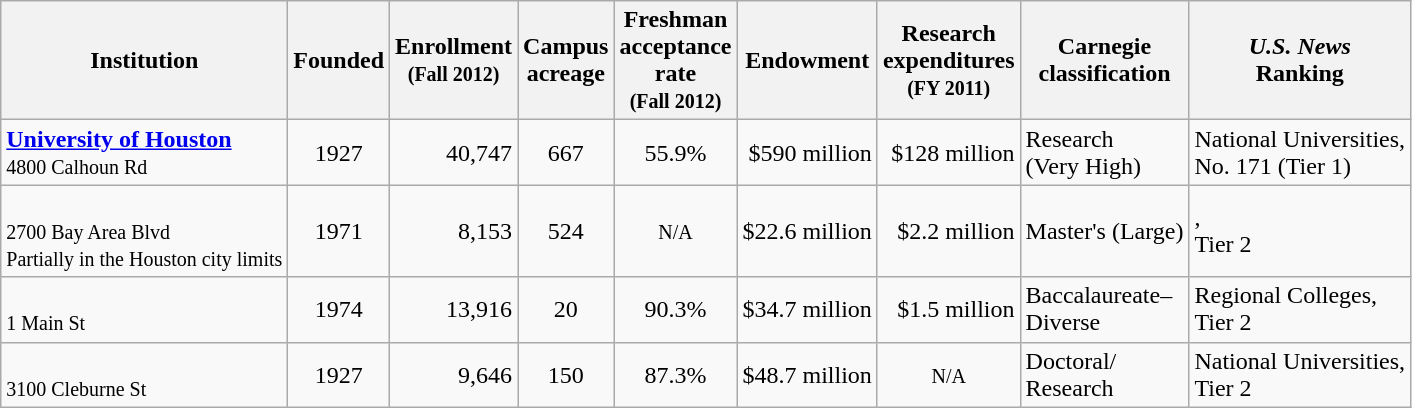<table class="wikitable sortable">
<tr>
<th>Institution</th>
<th>Founded</th>
<th>Enrollment<br><small>(Fall 2012)</small></th>
<th>Campus<br>acreage</th>
<th>Freshman<br>acceptance<br>rate<br><small>(Fall 2012)</small></th>
<th>Endowment<br></th>
<th>Research<br>expenditures<br><small>(FY 2011)</small></th>
<th>Carnegie<br>classification</th>
<th><em>U.S. News</em><br>Ranking</th>
</tr>
<tr>
<td><strong><a href='#'>University of Houston</a></strong><br><small>4800 Calhoun Rd</small></td>
<td style="text-align:center;">1927</td>
<td align="right">40,747</td>
<td style="text-align:center;">667</td>
<td style="text-align:center;">55.9%</td>
<td align="right">$590 million</td>
<td align="right">$128 million</td>
<td>Research<br>(Very High)</td>
<td>National Universities,<br>No. 171 (Tier 1)</td>
</tr>
<tr>
<td><br><small>2700 Bay Area Blvd</small><br><small>Partially in the Houston city limits</small></td>
<td style="text-align:center;">1971</td>
<td align="right">8,153</td>
<td style="text-align:center;">524</td>
<td style="text-align:center;"><small>N/A</small></td>
<td align="right">$22.6 million</td>
<td align="right">$2.2 million</td>
<td>Master's (Large)</td>
<td>,<br>Tier 2</td>
</tr>
<tr>
<td><br><small>1 Main St</small></td>
<td style="text-align:center;">1974</td>
<td align="right">13,916</td>
<td style="text-align:center;">20</td>
<td style="text-align:center;">90.3%</td>
<td align="right">$34.7 million</td>
<td align="right">$1.5 million</td>
<td>Baccalaureate–<br>Diverse</td>
<td>Regional Colleges,<br>Tier 2</td>
</tr>
<tr>
<td><br><small>3100 Cleburne St</small></td>
<td style="text-align:center;">1927</td>
<td align="right">9,646</td>
<td style="text-align:center;">150</td>
<td style="text-align:center;">87.3%</td>
<td align="right">$48.7 million</td>
<td style="text-align:center;"><small>N/A</small></td>
<td>Doctoral/<br>Research</td>
<td>National Universities,<br>Tier 2</td>
</tr>
</table>
